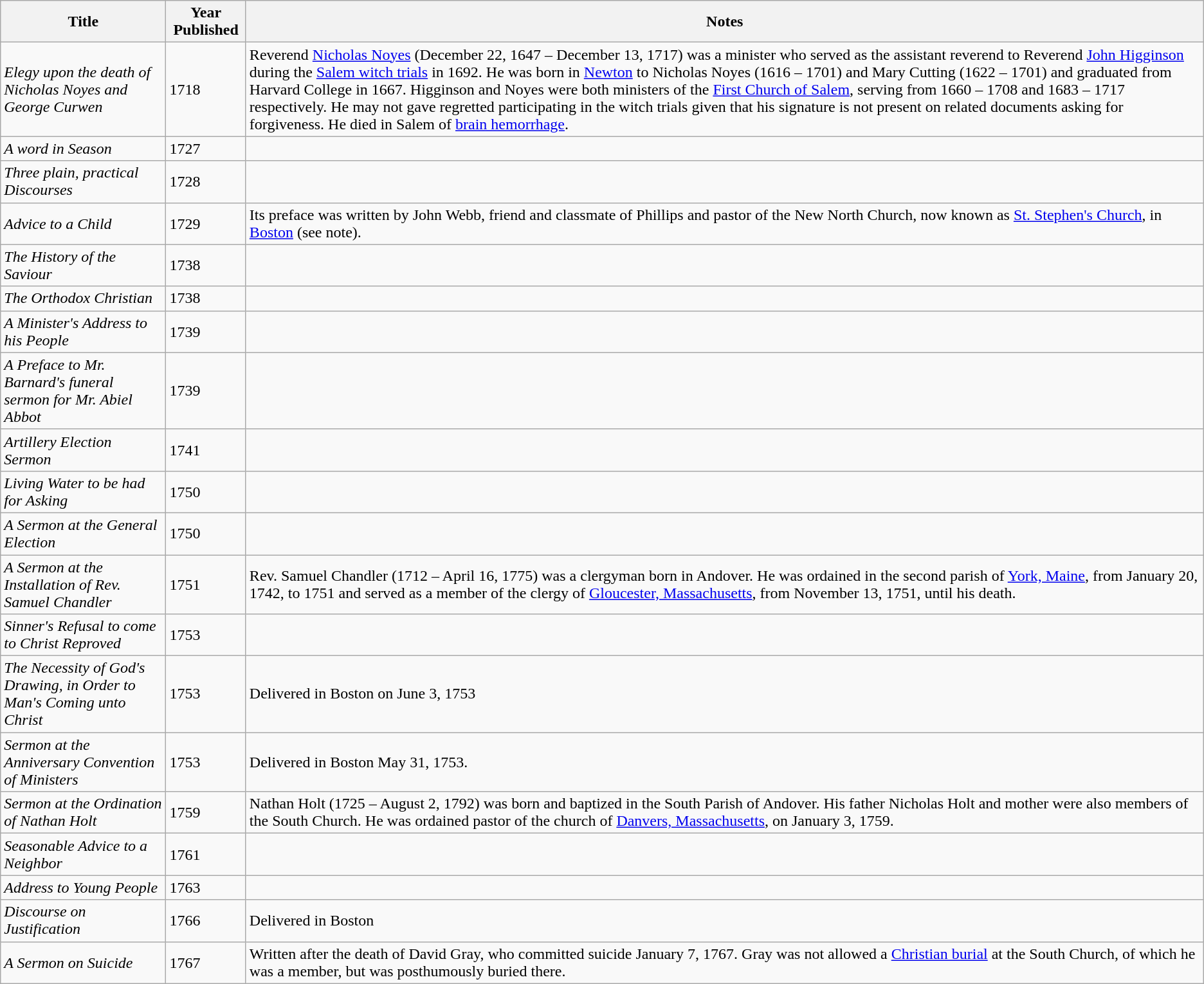<table class="wikitable">
<tr>
<th>Title</th>
<th>Year Published</th>
<th>Notes</th>
</tr>
<tr>
<td><em>Elegy upon the death of Nicholas Noyes and George Curwen</em></td>
<td>1718</td>
<td>Reverend <a href='#'>Nicholas Noyes</a> (December 22, 1647 – December 13, 1717) was a minister who served as the assistant reverend to Reverend <a href='#'>John Higginson</a> during the <a href='#'>Salem witch trials</a> in 1692.  He was born in <a href='#'>Newton</a> to Nicholas Noyes (1616 – 1701) and Mary Cutting (1622 – 1701) and graduated from Harvard College in 1667.  Higginson and Noyes were both ministers of the <a href='#'>First Church of Salem</a>, serving from 1660 – 1708 and 1683 – 1717 respectively.  He may not gave regretted participating in the witch trials given that his signature is not present on related documents asking for forgiveness.  He died in Salem of <a href='#'>brain hemorrhage</a>.</td>
</tr>
<tr>
<td><em>A word in Season</em></td>
<td>1727</td>
<td></td>
</tr>
<tr>
<td><em>Three plain, practical Discourses</em></td>
<td>1728</td>
<td></td>
</tr>
<tr>
<td><em>Advice to a Child</em></td>
<td>1729</td>
<td>Its preface was written by John Webb, friend and classmate of Phillips and pastor of the New North Church, now known as <a href='#'>St. Stephen's Church</a>, in <a href='#'>Boston</a> (see note).</td>
</tr>
<tr>
<td><em>The History of the Saviour</em></td>
<td>1738</td>
<td></td>
</tr>
<tr>
<td><em>The Orthodox Christian</em></td>
<td>1738</td>
<td></td>
</tr>
<tr>
<td><em>A Minister's Address to his People</em></td>
<td>1739</td>
<td></td>
</tr>
<tr>
<td><em>A Preface to Mr. Barnard's funeral sermon for Mr. Abiel Abbot</em></td>
<td>1739</td>
<td></td>
</tr>
<tr>
<td><em>Artillery Election Sermon</em></td>
<td>1741</td>
<td></td>
</tr>
<tr>
<td><em>Living Water to be had for Asking</em></td>
<td>1750</td>
<td></td>
</tr>
<tr>
<td><em>A Sermon at the General Election</em></td>
<td>1750</td>
<td></td>
</tr>
<tr>
<td><em>A Sermon at the Installation of Rev. Samuel Chandler</em></td>
<td>1751</td>
<td>Rev. Samuel Chandler (1712 – April 16, 1775) was a clergyman born in Andover.  He was ordained in the second parish of <a href='#'>York, Maine</a>, from January 20, 1742, to 1751 and served as a member of the clergy of <a href='#'>Gloucester, Massachusetts</a>, from November 13, 1751, until his death.</td>
</tr>
<tr>
<td><em>Sinner's Refusal to come to Christ Reproved</em></td>
<td>1753</td>
<td></td>
</tr>
<tr>
<td><em>The Necessity of God's Drawing, in Order to Man's Coming unto Christ</em></td>
<td>1753</td>
<td>Delivered in Boston on June 3, 1753</td>
</tr>
<tr>
<td><em>Sermon at the Anniversary Convention of Ministers</em></td>
<td>1753</td>
<td>Delivered in Boston May 31, 1753.</td>
</tr>
<tr>
<td><em>Sermon at the Ordination of Nathan Holt</em></td>
<td>1759</td>
<td>Nathan Holt (1725 – August 2, 1792) was born and baptized in the South Parish of Andover.  His father Nicholas Holt and mother were also members of the South Church.  He was ordained pastor of the church of <a href='#'>Danvers, Massachusetts</a>, on January 3, 1759.</td>
</tr>
<tr>
<td><em>Seasonable Advice to a Neighbor</em></td>
<td>1761</td>
<td></td>
</tr>
<tr>
<td><em>Address to Young People</em></td>
<td>1763</td>
<td></td>
</tr>
<tr>
<td><em>Discourse on Justification</em></td>
<td>1766</td>
<td>Delivered in Boston</td>
</tr>
<tr>
<td><em>A Sermon on Suicide</em></td>
<td>1767</td>
<td>Written after the death of David Gray, who committed suicide January 7, 1767.  Gray was not allowed a <a href='#'>Christian burial</a> at the South Church, of which he was a member, but was posthumously buried there.</td>
</tr>
</table>
